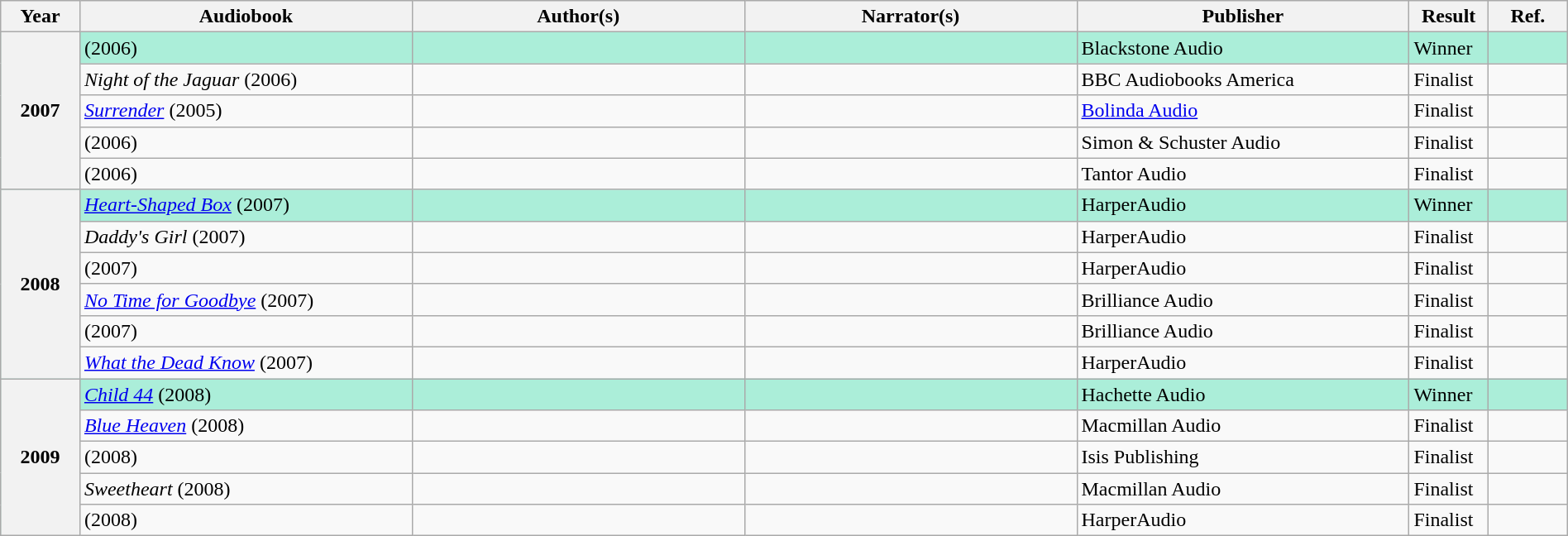<table class="wikitable sortable mw-collapsible" style="width:100%">
<tr>
<th scope="col" width="5%">Year</th>
<th scope="col" width="21%">Audiobook</th>
<th scope="col" width="21%">Author(s)</th>
<th scope="col" width="21%">Narrator(s)</th>
<th scope="col" width="21%">Publisher</th>
<th scope="col" width="5%">Result</th>
<th scope="col" width="5%">Ref.</th>
</tr>
<tr style="background:#ABEED9">
<th rowspan="5">2007<br></th>
<td><em></em> (2006)</td>
<td></td>
<td></td>
<td>Blackstone Audio</td>
<td>Winner</td>
<td></td>
</tr>
<tr>
<td><em>Night of the Jaguar</em> (2006)</td>
<td></td>
<td></td>
<td>BBC Audiobooks America</td>
<td>Finalist</td>
<td></td>
</tr>
<tr>
<td><em><a href='#'>Surrender</a></em> (2005)</td>
<td></td>
<td></td>
<td><a href='#'>Bolinda Audio</a></td>
<td>Finalist</td>
<td></td>
</tr>
<tr>
<td><em></em> (2006)</td>
<td></td>
<td></td>
<td>Simon & Schuster Audio</td>
<td>Finalist</td>
<td></td>
</tr>
<tr>
<td><em></em> (2006)</td>
<td></td>
<td></td>
<td>Tantor Audio</td>
<td>Finalist</td>
<td></td>
</tr>
<tr style="background:#ABEED9">
<th rowspan="6">2008<br></th>
<td><em><a href='#'>Heart-Shaped Box</a></em> (2007)</td>
<td></td>
<td></td>
<td>HarperAudio</td>
<td>Winner</td>
<td></td>
</tr>
<tr>
<td><em>Daddy's Girl</em> (2007)</td>
<td></td>
<td></td>
<td>HarperAudio</td>
<td>Finalist</td>
<td></td>
</tr>
<tr>
<td><em></em> (2007)</td>
<td></td>
<td></td>
<td>HarperAudio</td>
<td>Finalist</td>
<td></td>
</tr>
<tr>
<td><em><a href='#'>No Time for Goodbye</a></em> (2007)</td>
<td></td>
<td></td>
<td>Brilliance Audio</td>
<td>Finalist</td>
<td></td>
</tr>
<tr>
<td><em></em> (2007)</td>
<td></td>
<td></td>
<td>Brilliance Audio</td>
<td>Finalist</td>
<td></td>
</tr>
<tr>
<td><em><a href='#'>What the Dead Know</a></em> (2007)</td>
<td></td>
<td></td>
<td>HarperAudio</td>
<td>Finalist</td>
<td></td>
</tr>
<tr style="background:#ABEED9">
<th rowspan="5">2009<br></th>
<td><em><a href='#'>Child 44</a></em> (2008)</td>
<td></td>
<td></td>
<td>Hachette Audio</td>
<td>Winner</td>
<td></td>
</tr>
<tr>
<td><em><a href='#'>Blue Heaven</a></em> (2008)</td>
<td></td>
<td></td>
<td>Macmillan Audio</td>
<td>Finalist</td>
<td></td>
</tr>
<tr>
<td><em></em> (2008)</td>
<td></td>
<td></td>
<td>Isis Publishing</td>
<td>Finalist</td>
<td></td>
</tr>
<tr>
<td><em>Sweetheart</em> (2008)</td>
<td></td>
<td></td>
<td>Macmillan Audio</td>
<td>Finalist</td>
<td></td>
</tr>
<tr>
<td><em></em> (2008)</td>
<td></td>
<td></td>
<td>HarperAudio</td>
<td>Finalist</td>
<td></td>
</tr>
</table>
